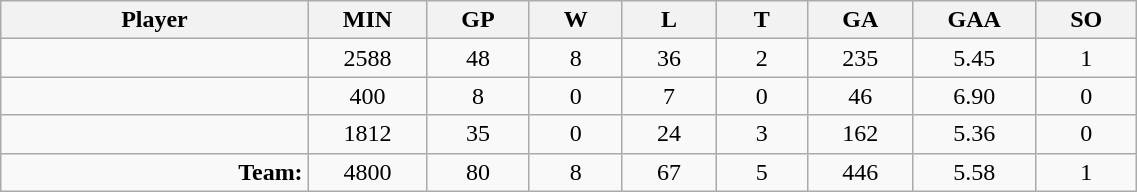<table class="wikitable sortable" width="60%">
<tr>
<th bgcolor="#DDDDFF" width="10%">Player</th>
<th width="3%" bgcolor="#DDDDFF" title="Minutes played">MIN</th>
<th width="3%" bgcolor="#DDDDFF" title="Games played in">GP</th>
<th width="3%" bgcolor="#DDDDFF" title="Games played in">W</th>
<th width="3%" bgcolor="#DDDDFF"title="Games played in">L</th>
<th width="3%" bgcolor="#DDDDFF" title="Ties">T</th>
<th width="3%" bgcolor="#DDDDFF" title="Goals against">GA</th>
<th width="3%" bgcolor="#DDDDFF" title="Goals against average">GAA</th>
<th width="3%" bgcolor="#DDDDFF"title="Shut-outs">SO</th>
</tr>
<tr align="center">
<td align="right"></td>
<td>2588</td>
<td>48</td>
<td>8</td>
<td>36</td>
<td>2</td>
<td>235</td>
<td>5.45</td>
<td>1</td>
</tr>
<tr align="center">
<td align="right"></td>
<td>400</td>
<td>8</td>
<td>0</td>
<td>7</td>
<td>0</td>
<td>46</td>
<td>6.90</td>
<td>0</td>
</tr>
<tr align="center">
<td align="right"></td>
<td>1812</td>
<td>35</td>
<td>0</td>
<td>24</td>
<td>3</td>
<td>162</td>
<td>5.36</td>
<td>0</td>
</tr>
<tr align="center">
<td align="right"><strong>Team:</strong></td>
<td>4800</td>
<td>80</td>
<td>8</td>
<td>67</td>
<td>5</td>
<td>446</td>
<td>5.58</td>
<td>1</td>
</tr>
</table>
